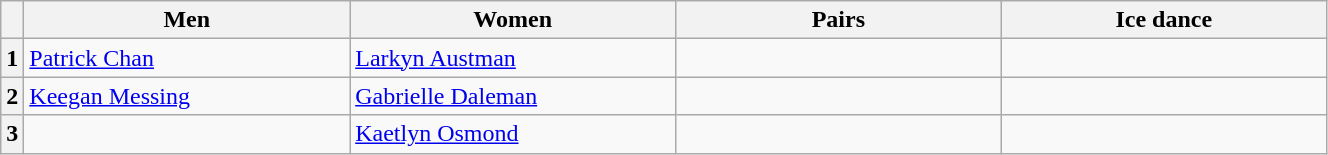<table class="wikitable unsortable" style="text-align:left; width:70%">
<tr>
<th scope="col"></th>
<th scope="col" style="width:25%">Men</th>
<th scope="col" style="width:25%">Women</th>
<th scope="col" style="width:25%">Pairs</th>
<th scope="col" style="width:25%">Ice dance</th>
</tr>
<tr>
<th scope="row">1</th>
<td><a href='#'>Patrick Chan</a></td>
<td><a href='#'>Larkyn Austman</a></td>
<td></td>
<td></td>
</tr>
<tr>
<th scope="row">2</th>
<td><a href='#'>Keegan Messing</a></td>
<td><a href='#'>Gabrielle Daleman</a></td>
<td></td>
<td></td>
</tr>
<tr>
<th scope="row">3</th>
<td></td>
<td><a href='#'>Kaetlyn Osmond</a></td>
<td></td>
<td></td>
</tr>
</table>
